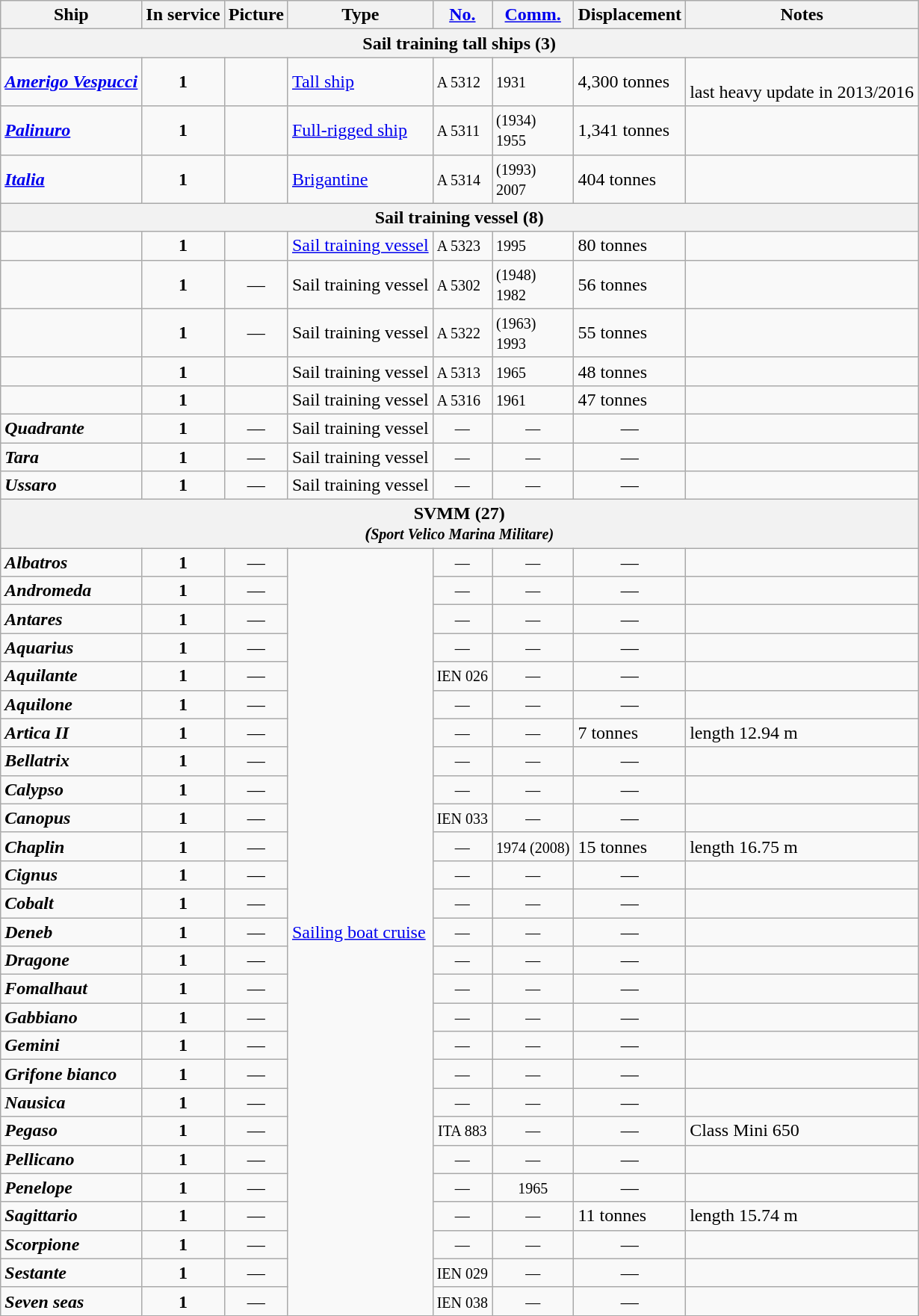<table class="wikitable">
<tr>
<th>Ship</th>
<th>In service</th>
<th>Picture</th>
<th>Type</th>
<th><a href='#'>No.</a></th>
<th><a href='#'>Comm.</a></th>
<th>Displacement</th>
<th>Notes</th>
</tr>
<tr>
<th colspan="8">Sail training tall ships (3)</th>
</tr>
<tr>
<td><a href='#'><strong><em>Amerigo Vespucci</em></strong></a></td>
<td style="text-align: center;"><strong>1</strong></td>
<td></td>
<td><a href='#'>Tall ship</a></td>
<td><small>A 5312</small></td>
<td><small>1931</small></td>
<td>4,300 tonnes</td>
<td><br>last heavy update in 2013/2016</td>
</tr>
<tr>
<td><a href='#'><strong><em>Palinuro</em></strong></a></td>
<td style="text-align: center;"><strong>1</strong></td>
<td></td>
<td><a href='#'>Full-rigged ship</a></td>
<td><small>A 5311</small></td>
<td><small>(1934)</small><br><small>1955</small></td>
<td>1,341 tonnes</td>
<td></td>
</tr>
<tr>
<td><a href='#'><strong><em>Italia</em></strong></a></td>
<td style="text-align: center;"><strong>1</strong></td>
<td></td>
<td><a href='#'>Brigantine</a></td>
<td><small>A 5314</small></td>
<td><small>(1993)</small><br><small>2007</small></td>
<td>404 tonnes</td>
<td></td>
</tr>
<tr>
<th colspan="8">Sail training vessel (8)</th>
</tr>
<tr>
<td><strong></strong></td>
<td style="text-align: center;"><strong>1</strong></td>
<td></td>
<td><a href='#'>Sail training vessel</a></td>
<td><small>A 5323</small></td>
<td><small>1995</small></td>
<td>80 tonnes</td>
<td><br></td>
</tr>
<tr>
<td><strong></strong></td>
<td style="text-align: center;"><strong>1</strong></td>
<td style="text-align: center;">—</td>
<td>Sail training vessel</td>
<td><small>A 5302</small></td>
<td><small>(1948)</small><br><small>1982</small></td>
<td>56 tonnes</td>
<td><br></td>
</tr>
<tr>
<td><strong></strong></td>
<td style="text-align: center;"><strong>1</strong></td>
<td style="text-align: center;">—</td>
<td>Sail training vessel</td>
<td><small>A 5322</small></td>
<td><small>(1963)</small><br><small>1993</small></td>
<td>55 tonnes</td>
<td><br></td>
</tr>
<tr>
<td><strong></strong></td>
<td style="text-align: center;"><strong>1</strong></td>
<td></td>
<td>Sail training vessel</td>
<td><small>A 5313</small></td>
<td><small>1965</small></td>
<td>48 tonnes</td>
<td><br></td>
</tr>
<tr>
<td><strong></strong></td>
<td style="text-align: center;"><strong>1</strong></td>
<td></td>
<td>Sail training vessel</td>
<td><small>A 5316</small></td>
<td><small>1961</small></td>
<td>47 tonnes</td>
<td><br></td>
</tr>
<tr>
<td><strong><em>Quadrante</em></strong></td>
<td style="text-align: center;"><strong>1</strong></td>
<td style="text-align: center;">—</td>
<td>Sail training vessel</td>
<td style="text-align: center;"><small>—</small></td>
<td style="text-align: center;"><small>—</small></td>
<td style="text-align: center;">—</td>
<td></td>
</tr>
<tr>
<td><strong><em>Tara</em></strong></td>
<td style="text-align: center;"><strong>1</strong></td>
<td style="text-align: center;">—</td>
<td>Sail training vessel</td>
<td style="text-align: center;"><small>—</small></td>
<td style="text-align: center;"><small>—</small></td>
<td style="text-align: center;">—</td>
<td></td>
</tr>
<tr>
<td><strong><em>Ussaro</em></strong></td>
<td style="text-align: center;"><strong>1</strong></td>
<td style="text-align: center;">—</td>
<td>Sail training vessel</td>
<td style="text-align: center;"><small>—</small></td>
<td style="text-align: center;"><small>—</small></td>
<td style="text-align: center;">—</td>
<td></td>
</tr>
<tr>
<th colspan="8">SVMM <strong>(27)</strong><br><em>(<small><strong>Sport Velico Marina Militare)</strong></small></em></th>
</tr>
<tr>
<td><strong><em>Albatros</em></strong></td>
<td style="text-align: center;"><strong>1</strong></td>
<td style="text-align: center;">—</td>
<td rowspan="27"><a href='#'>Sailing boat cruise</a></td>
<td style="text-align: center;"><small>—</small></td>
<td style="text-align: center;"><small>—</small></td>
<td style="text-align: center;">—</td>
<td></td>
</tr>
<tr>
<td><strong><em>Andromeda</em></strong></td>
<td style="text-align: center;"><strong>1</strong></td>
<td style="text-align: center;">—</td>
<td style="text-align: center;"><small>—</small></td>
<td style="text-align: center;"><small>—</small></td>
<td style="text-align: center;">—</td>
<td></td>
</tr>
<tr>
<td><strong><em>Antares</em></strong></td>
<td style="text-align: center;"><strong>1</strong></td>
<td style="text-align: center;">—</td>
<td style="text-align: center;"><small>—</small></td>
<td style="text-align: center;"><small>—</small></td>
<td style="text-align: center;">—</td>
<td></td>
</tr>
<tr>
<td><strong><em>Aquarius</em></strong></td>
<td style="text-align: center;"><strong>1</strong></td>
<td style="text-align: center;">—</td>
<td style="text-align: center;"><small>—</small></td>
<td style="text-align: center;"><small>—</small></td>
<td style="text-align: center;">—</td>
<td></td>
</tr>
<tr>
<td><strong><em>Aquilante</em></strong></td>
<td style="text-align: center;"><strong>1</strong></td>
<td style="text-align: center;">—</td>
<td style="text-align: center;"><small>IEN 026</small></td>
<td style="text-align: center;"><small>—</small></td>
<td style="text-align: center;">—</td>
<td></td>
</tr>
<tr>
<td><strong><em>Aquilone</em></strong></td>
<td style="text-align: center;"><strong>1</strong></td>
<td style="text-align: center;">—</td>
<td style="text-align: center;"><small>—</small></td>
<td style="text-align: center;"><small>—</small></td>
<td style="text-align: center;">—</td>
<td></td>
</tr>
<tr>
<td><strong><em>Artica II</em></strong></td>
<td style="text-align: center;"><strong>1</strong></td>
<td style="text-align: center;">—</td>
<td style="text-align: center;"><small>—</small></td>
<td style="text-align: center;"><small>—</small></td>
<td>7 tonnes</td>
<td>length 12.94 m</td>
</tr>
<tr>
<td><strong><em>Bellatrix</em></strong></td>
<td style="text-align: center;"><strong>1</strong></td>
<td style="text-align: center;">—</td>
<td style="text-align: center;"><small>—</small></td>
<td style="text-align: center;"><small>—</small></td>
<td style="text-align: center;">—</td>
<td></td>
</tr>
<tr>
<td><strong><em>Calypso</em></strong></td>
<td style="text-align: center;"><strong>1</strong></td>
<td style="text-align: center;">—</td>
<td style="text-align: center;"><small>—</small></td>
<td style="text-align: center;"><small>—</small></td>
<td style="text-align: center;">—</td>
<td></td>
</tr>
<tr>
<td><strong><em>Canopus</em></strong></td>
<td style="text-align: center;"><strong>1</strong></td>
<td style="text-align: center;">—</td>
<td style="text-align: center;"><small>IEN 033</small></td>
<td style="text-align: center;"><small>—</small></td>
<td style="text-align: center;">—</td>
<td></td>
</tr>
<tr>
<td><strong><em>Chaplin</em></strong></td>
<td style="text-align: center;"><strong>1</strong></td>
<td style="text-align: center;">—</td>
<td style="text-align: center;"><small>—</small></td>
<td style="text-align: center;"><small>1974 (2008)</small></td>
<td>15 tonnes</td>
<td>length 16.75 m</td>
</tr>
<tr>
<td><strong><em>Cignus</em></strong></td>
<td style="text-align: center;"><strong>1</strong></td>
<td style="text-align: center;">—</td>
<td style="text-align: center;"><small>—</small></td>
<td style="text-align: center;"><small>—</small></td>
<td style="text-align: center;">—</td>
<td></td>
</tr>
<tr>
<td><strong><em>Cobalt</em></strong></td>
<td style="text-align: center;"><strong>1</strong></td>
<td style="text-align: center;">—</td>
<td style="text-align: center;"><small>—</small></td>
<td style="text-align: center;"><small>—</small></td>
<td style="text-align: center;">—</td>
<td></td>
</tr>
<tr>
<td><strong><em>Deneb</em></strong></td>
<td style="text-align: center;"><strong>1</strong></td>
<td style="text-align: center;">—</td>
<td style="text-align: center;"><small>—</small></td>
<td style="text-align: center;"><small>—</small></td>
<td style="text-align: center;">—</td>
<td></td>
</tr>
<tr>
<td><strong><em>Dragone</em></strong></td>
<td style="text-align: center;"><strong>1</strong></td>
<td style="text-align: center;">—</td>
<td style="text-align: center;"><small>—</small></td>
<td style="text-align: center;"><small>—</small></td>
<td style="text-align: center;">—</td>
<td></td>
</tr>
<tr>
<td><strong><em>Fomalhaut</em></strong></td>
<td style="text-align: center;"><strong>1</strong></td>
<td style="text-align: center;">—</td>
<td style="text-align: center;"><small>—</small></td>
<td style="text-align: center;"><small>—</small></td>
<td style="text-align: center;">—</td>
<td></td>
</tr>
<tr>
<td><strong><em>Gabbiano</em></strong></td>
<td style="text-align: center;"><strong>1</strong></td>
<td style="text-align: center;">—</td>
<td style="text-align: center;"><small>—</small></td>
<td style="text-align: center;"><small>—</small></td>
<td style="text-align: center;">—</td>
<td></td>
</tr>
<tr>
<td><strong><em>Gemini</em></strong></td>
<td style="text-align: center;"><strong>1</strong></td>
<td style="text-align: center;">—</td>
<td style="text-align: center;"><small>—</small></td>
<td style="text-align: center;"><small>—</small></td>
<td style="text-align: center;">—</td>
<td></td>
</tr>
<tr>
<td><strong><em>Grifone bianco</em></strong></td>
<td style="text-align: center;"><strong>1</strong></td>
<td style="text-align: center;">—</td>
<td style="text-align: center;"><small>—</small></td>
<td style="text-align: center;"><small>—</small></td>
<td style="text-align: center;">—</td>
<td></td>
</tr>
<tr>
<td><strong><em>Nausica</em></strong></td>
<td style="text-align: center;"><strong>1</strong></td>
<td style="text-align: center;">—</td>
<td style="text-align: center;"><small>—</small></td>
<td style="text-align: center;"><small>—</small></td>
<td style="text-align: center;">—</td>
<td></td>
</tr>
<tr>
<td><strong><em>Pegaso</em></strong></td>
<td style="text-align: center;"><strong>1</strong></td>
<td style="text-align: center;">—</td>
<td style="text-align: center;"><small>ITA 883</small></td>
<td style="text-align: center;"><small>—</small></td>
<td style="text-align: center;">—</td>
<td>Class Mini 650</td>
</tr>
<tr>
<td><strong><em>Pellicano</em></strong></td>
<td style="text-align: center;"><strong>1</strong></td>
<td style="text-align: center;">—</td>
<td style="text-align: center;"><small>—</small></td>
<td style="text-align: center;"><small>—</small></td>
<td style="text-align: center;">—</td>
<td></td>
</tr>
<tr>
<td><strong><em>Penelope</em></strong></td>
<td style="text-align: center;"><strong>1</strong></td>
<td style="text-align: center;">—</td>
<td style="text-align: center;"><small>—</small></td>
<td style="text-align: center;"><small>1965</small></td>
<td style="text-align: center;">—</td>
<td></td>
</tr>
<tr>
<td><strong><em>Sagittario</em></strong></td>
<td style="text-align: center;"><strong>1</strong></td>
<td style="text-align: center;">—</td>
<td style="text-align: center;"><small>—</small></td>
<td style="text-align: center;"><small>—</small></td>
<td>11 tonnes</td>
<td>length 15.74 m</td>
</tr>
<tr>
<td><strong><em>Scorpione</em></strong></td>
<td style="text-align: center;"><strong>1</strong></td>
<td style="text-align: center;">—</td>
<td style="text-align: center;"><small>—</small></td>
<td style="text-align: center;"><small>—</small></td>
<td style="text-align: center;">—</td>
<td></td>
</tr>
<tr>
<td><strong><em>Sestante</em></strong></td>
<td style="text-align: center;"><strong>1</strong></td>
<td style="text-align: center;">—</td>
<td style="text-align: center;"><small>IEN 029</small></td>
<td style="text-align: center;"><small>—</small></td>
<td style="text-align: center;">—</td>
<td></td>
</tr>
<tr>
<td><strong><em>Seven seas</em></strong></td>
<td style="text-align: center;"><strong>1</strong></td>
<td style="text-align: center;">—</td>
<td style="text-align: center;"><small>IEN 038</small></td>
<td style="text-align: center;"><small>—</small></td>
<td style="text-align: center;">—</td>
<td></td>
</tr>
</table>
